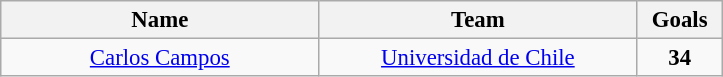<table class="wikitable" style="font-size:95%; text-align:center;">
<tr>
<th width="205">Name</th>
<th width="205">Team</th>
<th width="50">Goals</th>
</tr>
<tr>
<td> <a href='#'>Carlos Campos</a></td>
<td><a href='#'>Universidad de Chile</a></td>
<td><strong>34</strong></td>
</tr>
</table>
